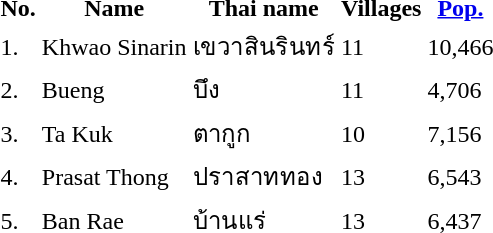<table>
<tr>
<th>No.</th>
<th>Name</th>
<th>Thai name</th>
<th>Villages</th>
<th><a href='#'>Pop.</a></th>
</tr>
<tr>
<td>1.</td>
<td>Khwao Sinarin</td>
<td>เขวาสินรินทร์</td>
<td>11</td>
<td>10,466</td>
<td></td>
</tr>
<tr>
<td>2.</td>
<td>Bueng</td>
<td>บึง</td>
<td>11</td>
<td>4,706</td>
<td></td>
</tr>
<tr>
<td>3.</td>
<td>Ta Kuk</td>
<td>ตากูก</td>
<td>10</td>
<td>7,156</td>
<td></td>
</tr>
<tr>
<td>4.</td>
<td>Prasat Thong</td>
<td>ปราสาททอง</td>
<td>13</td>
<td>6,543</td>
<td></td>
</tr>
<tr>
<td>5.</td>
<td>Ban Rae</td>
<td>บ้านแร่</td>
<td>13</td>
<td>6,437</td>
<td></td>
</tr>
</table>
